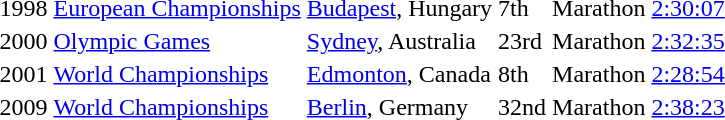<table>
<tr>
<td>1998</td>
<td><a href='#'>European Championships</a></td>
<td><a href='#'>Budapest</a>, Hungary</td>
<td>7th</td>
<td>Marathon</td>
<td><a href='#'>2:30:07</a></td>
</tr>
<tr>
<td>2000</td>
<td><a href='#'>Olympic Games</a></td>
<td><a href='#'>Sydney</a>, Australia</td>
<td>23rd</td>
<td>Marathon</td>
<td><a href='#'>2:32:35</a></td>
</tr>
<tr>
<td>2001</td>
<td><a href='#'>World Championships</a></td>
<td><a href='#'>Edmonton</a>, Canada</td>
<td>8th</td>
<td>Marathon</td>
<td><a href='#'>2:28:54</a></td>
</tr>
<tr>
<td>2009</td>
<td><a href='#'>World Championships</a></td>
<td><a href='#'>Berlin</a>, Germany</td>
<td>32nd</td>
<td>Marathon</td>
<td><a href='#'>2:38:23</a></td>
</tr>
<tr>
</tr>
</table>
